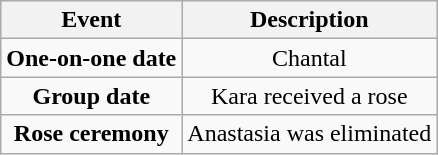<table class="wikitable sortable" style="text-align:center;">
<tr>
<th>Event</th>
<th>Description</th>
</tr>
<tr>
<td><strong>One-on-one date</strong></td>
<td>Chantal</td>
</tr>
<tr>
<td><strong>Group date</strong></td>
<td>Kara received a rose</td>
</tr>
<tr>
<td><strong>Rose ceremony</strong></td>
<td>Anastasia was eliminated</td>
</tr>
</table>
